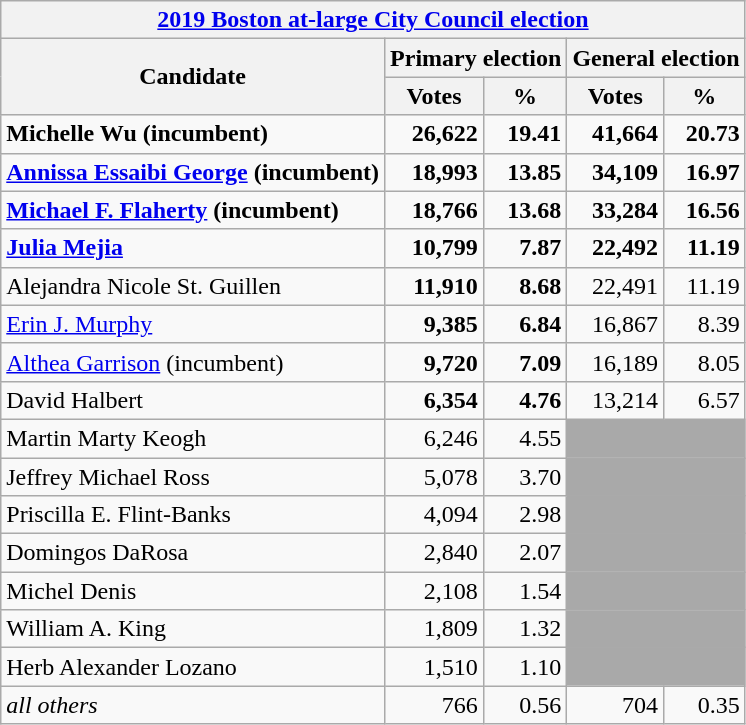<table class=wikitable>
<tr>
<th colspan=5><a href='#'>2019 Boston at-large City Council election</a></th>
</tr>
<tr>
<th colspan=1 rowspan=2>Candidate</th>
<th colspan=2><strong>Primary election</strong></th>
<th colspan=2><strong>General election</strong></th>
</tr>
<tr>
<th>Votes</th>
<th>%</th>
<th>Votes</th>
<th>%</th>
</tr>
<tr>
<td><strong>Michelle Wu (incumbent) </strong></td>
<td align="right"><strong>26,622</strong></td>
<td align="right"><strong>19.41</strong></td>
<td align="right"><strong>41,664</strong></td>
<td align="right"><strong>20.73</strong></td>
</tr>
<tr>
<td><strong><a href='#'>Annissa Essaibi George</a> (incumbent)</strong></td>
<td align="right"><strong>18,993</strong></td>
<td align="right"><strong>13.85</strong></td>
<td align="right"><strong>34,109</strong></td>
<td align="right"><strong>16.97</strong></td>
</tr>
<tr>
<td><strong><a href='#'>Michael F. Flaherty</a> (incumbent)</strong></td>
<td align="right"><strong>18,766</strong></td>
<td align="right"><strong>13.68</strong></td>
<td align="right"><strong>33,284</strong></td>
<td align="right"><strong>16.56</strong></td>
</tr>
<tr>
<td><strong><a href='#'>Julia Mejia</a></strong></td>
<td align="right"><strong>10,799</strong></td>
<td align="right"><strong>7.87</strong></td>
<td align="right"><strong>22,492</strong></td>
<td align="right"><strong>11.19</strong></td>
</tr>
<tr>
<td>Alejandra Nicole St. Guillen</td>
<td align="right"><strong>11,910</strong></td>
<td align="right"><strong>8.68</strong></td>
<td align="right">22,491</td>
<td align="right">11.19</td>
</tr>
<tr>
<td><a href='#'>Erin J. Murphy</a></td>
<td align="right"><strong>9,385</strong></td>
<td align="right"><strong>6.84</strong></td>
<td align="right">16,867</td>
<td align="right">8.39</td>
</tr>
<tr>
<td><a href='#'>Althea Garrison</a> (incumbent)</td>
<td align="right"><strong>9,720</strong></td>
<td align="right"><strong>7.09</strong></td>
<td align="right">16,189</td>
<td align="right">8.05</td>
</tr>
<tr>
<td>David Halbert</td>
<td align="right"><strong>6,354</strong></td>
<td align="right"><strong>4.76</strong></td>
<td align="right">13,214</td>
<td align="right">6.57</td>
</tr>
<tr>
<td>Martin Marty Keogh</td>
<td align="right">6,246</td>
<td align="right">4.55</td>
<td colspan=2 bgcolor=darkgray> </td>
</tr>
<tr>
<td>Jeffrey Michael Ross</td>
<td align="right">5,078</td>
<td align="right">3.70</td>
<td colspan=2 bgcolor=darkgray> </td>
</tr>
<tr>
<td>Priscilla E. Flint-Banks</td>
<td align="right">4,094</td>
<td align="right">2.98</td>
<td colspan=2 bgcolor=darkgray> </td>
</tr>
<tr>
<td>Domingos DaRosa</td>
<td align="right">2,840</td>
<td align="right">2.07</td>
<td colspan=2 bgcolor=darkgray> </td>
</tr>
<tr>
<td>Michel Denis</td>
<td align="right">2,108</td>
<td align="right">1.54</td>
<td colspan=2 bgcolor=darkgray> </td>
</tr>
<tr>
<td>William A. King</td>
<td align="right">1,809</td>
<td align="right">1.32</td>
<td colspan=2 bgcolor=darkgray> </td>
</tr>
<tr>
<td>Herb Alexander Lozano</td>
<td align="right">1,510</td>
<td align="right">1.10</td>
<td colspan=2 bgcolor=darkgray> </td>
</tr>
<tr>
<td><em>all others</em></td>
<td align="right">766</td>
<td align="right">0.56</td>
<td align="right">704</td>
<td align="right">0.35</td>
</tr>
</table>
